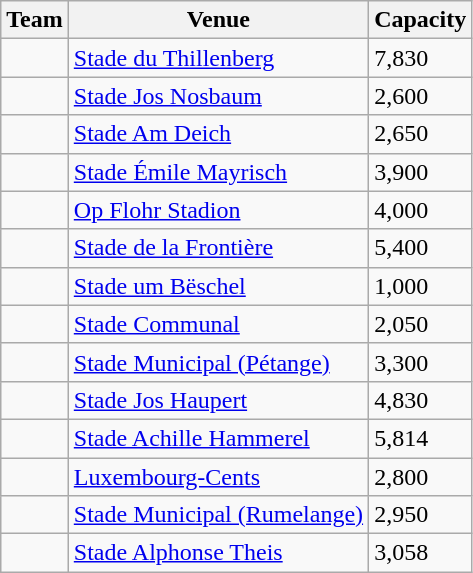<table class="wikitable sortable">
<tr>
<th>Team</th>
<th>Venue</th>
<th>Capacity</th>
</tr>
<tr>
<td></td>
<td><a href='#'>Stade du Thillenberg</a></td>
<td>7,830</td>
</tr>
<tr>
<td></td>
<td><a href='#'>Stade Jos Nosbaum</a></td>
<td>2,600</td>
</tr>
<tr>
<td></td>
<td><a href='#'>Stade Am Deich</a></td>
<td>2,650</td>
</tr>
<tr>
<td></td>
<td><a href='#'>Stade Émile Mayrisch</a></td>
<td>3,900</td>
</tr>
<tr>
<td></td>
<td><a href='#'>Op Flohr Stadion</a></td>
<td>4,000</td>
</tr>
<tr>
<td></td>
<td><a href='#'>Stade de la Frontière</a></td>
<td>5,400</td>
</tr>
<tr>
<td></td>
<td><a href='#'>Stade um Bëschel</a></td>
<td>1,000</td>
</tr>
<tr>
<td></td>
<td><a href='#'>Stade Communal</a></td>
<td>2,050</td>
</tr>
<tr>
<td></td>
<td><a href='#'>Stade Municipal (Pétange)</a></td>
<td>3,300</td>
</tr>
<tr>
<td></td>
<td><a href='#'>Stade Jos Haupert</a></td>
<td>4,830</td>
</tr>
<tr>
<td></td>
<td><a href='#'>Stade Achille Hammerel</a></td>
<td>5,814</td>
</tr>
<tr>
<td></td>
<td><a href='#'>Luxembourg-Cents</a></td>
<td>2,800</td>
</tr>
<tr>
<td></td>
<td><a href='#'>Stade Municipal (Rumelange)</a></td>
<td>2,950</td>
</tr>
<tr>
<td></td>
<td><a href='#'>Stade Alphonse Theis</a></td>
<td>3,058</td>
</tr>
</table>
